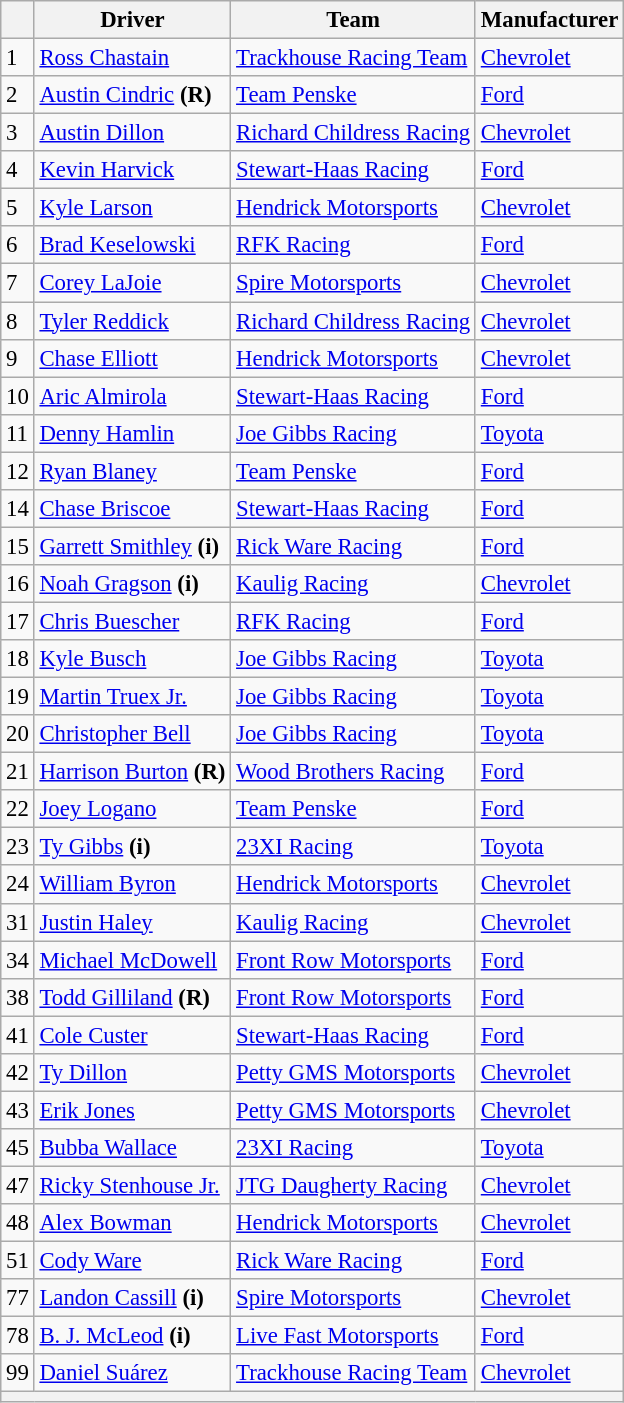<table class="wikitable" style="font-size:95%">
<tr>
<th></th>
<th>Driver</th>
<th>Team</th>
<th>Manufacturer</th>
</tr>
<tr>
<td>1</td>
<td><a href='#'>Ross Chastain</a></td>
<td><a href='#'>Trackhouse Racing Team</a></td>
<td><a href='#'>Chevrolet</a></td>
</tr>
<tr>
<td>2</td>
<td><a href='#'>Austin Cindric</a> <strong>(R)</strong></td>
<td><a href='#'>Team Penske</a></td>
<td><a href='#'>Ford</a></td>
</tr>
<tr>
<td>3</td>
<td><a href='#'>Austin Dillon</a></td>
<td><a href='#'>Richard Childress Racing</a></td>
<td><a href='#'>Chevrolet</a></td>
</tr>
<tr>
<td>4</td>
<td><a href='#'>Kevin Harvick</a></td>
<td><a href='#'>Stewart-Haas Racing</a></td>
<td><a href='#'>Ford</a></td>
</tr>
<tr>
<td>5</td>
<td><a href='#'>Kyle Larson</a></td>
<td><a href='#'>Hendrick Motorsports</a></td>
<td><a href='#'>Chevrolet</a></td>
</tr>
<tr>
<td>6</td>
<td><a href='#'>Brad Keselowski</a></td>
<td><a href='#'>RFK Racing</a></td>
<td><a href='#'>Ford</a></td>
</tr>
<tr>
<td>7</td>
<td><a href='#'>Corey LaJoie</a></td>
<td><a href='#'>Spire Motorsports</a></td>
<td><a href='#'>Chevrolet</a></td>
</tr>
<tr>
<td>8</td>
<td><a href='#'>Tyler Reddick</a></td>
<td><a href='#'>Richard Childress Racing</a></td>
<td><a href='#'>Chevrolet</a></td>
</tr>
<tr>
<td>9</td>
<td><a href='#'>Chase Elliott</a></td>
<td><a href='#'>Hendrick Motorsports</a></td>
<td><a href='#'>Chevrolet</a></td>
</tr>
<tr>
<td>10</td>
<td><a href='#'>Aric Almirola</a></td>
<td><a href='#'>Stewart-Haas Racing</a></td>
<td><a href='#'>Ford</a></td>
</tr>
<tr>
<td>11</td>
<td><a href='#'>Denny Hamlin</a></td>
<td><a href='#'>Joe Gibbs Racing</a></td>
<td><a href='#'>Toyota</a></td>
</tr>
<tr>
<td>12</td>
<td><a href='#'>Ryan Blaney</a></td>
<td><a href='#'>Team Penske</a></td>
<td><a href='#'>Ford</a></td>
</tr>
<tr>
<td>14</td>
<td><a href='#'>Chase Briscoe</a></td>
<td><a href='#'>Stewart-Haas Racing</a></td>
<td><a href='#'>Ford</a></td>
</tr>
<tr>
<td>15</td>
<td><a href='#'>Garrett Smithley</a> <strong>(i)</strong></td>
<td><a href='#'>Rick Ware Racing</a></td>
<td><a href='#'>Ford</a></td>
</tr>
<tr>
<td>16</td>
<td><a href='#'>Noah Gragson</a> <strong>(i)</strong></td>
<td><a href='#'>Kaulig Racing</a></td>
<td><a href='#'>Chevrolet</a></td>
</tr>
<tr>
<td>17</td>
<td><a href='#'>Chris Buescher</a></td>
<td><a href='#'>RFK Racing</a></td>
<td><a href='#'>Ford</a></td>
</tr>
<tr>
<td>18</td>
<td><a href='#'>Kyle Busch</a></td>
<td><a href='#'>Joe Gibbs Racing</a></td>
<td><a href='#'>Toyota</a></td>
</tr>
<tr>
<td>19</td>
<td><a href='#'>Martin Truex Jr.</a></td>
<td><a href='#'>Joe Gibbs Racing</a></td>
<td><a href='#'>Toyota</a></td>
</tr>
<tr>
<td>20</td>
<td><a href='#'>Christopher Bell</a></td>
<td><a href='#'>Joe Gibbs Racing</a></td>
<td><a href='#'>Toyota</a></td>
</tr>
<tr>
<td>21</td>
<td><a href='#'>Harrison Burton</a> <strong>(R)</strong></td>
<td><a href='#'>Wood Brothers Racing</a></td>
<td><a href='#'>Ford</a></td>
</tr>
<tr>
<td>22</td>
<td><a href='#'>Joey Logano</a></td>
<td><a href='#'>Team Penske</a></td>
<td><a href='#'>Ford</a></td>
</tr>
<tr>
<td>23</td>
<td><a href='#'>Ty Gibbs</a> <strong>(i)</strong></td>
<td><a href='#'>23XI Racing</a></td>
<td><a href='#'>Toyota</a></td>
</tr>
<tr>
<td>24</td>
<td><a href='#'>William Byron</a></td>
<td><a href='#'>Hendrick Motorsports</a></td>
<td><a href='#'>Chevrolet</a></td>
</tr>
<tr>
<td>31</td>
<td><a href='#'>Justin Haley</a></td>
<td><a href='#'>Kaulig Racing</a></td>
<td><a href='#'>Chevrolet</a></td>
</tr>
<tr>
<td>34</td>
<td><a href='#'>Michael McDowell</a></td>
<td><a href='#'>Front Row Motorsports</a></td>
<td><a href='#'>Ford</a></td>
</tr>
<tr>
<td>38</td>
<td><a href='#'>Todd Gilliland</a> <strong>(R)</strong></td>
<td><a href='#'>Front Row Motorsports</a></td>
<td><a href='#'>Ford</a></td>
</tr>
<tr>
<td>41</td>
<td><a href='#'>Cole Custer</a></td>
<td><a href='#'>Stewart-Haas Racing</a></td>
<td><a href='#'>Ford</a></td>
</tr>
<tr>
<td>42</td>
<td><a href='#'>Ty Dillon</a></td>
<td><a href='#'>Petty GMS Motorsports</a></td>
<td><a href='#'>Chevrolet</a></td>
</tr>
<tr>
<td>43</td>
<td><a href='#'>Erik Jones</a></td>
<td><a href='#'>Petty GMS Motorsports</a></td>
<td><a href='#'>Chevrolet</a></td>
</tr>
<tr>
<td>45</td>
<td><a href='#'>Bubba Wallace</a></td>
<td><a href='#'>23XI Racing</a></td>
<td><a href='#'>Toyota</a></td>
</tr>
<tr>
<td>47</td>
<td nowrap><a href='#'>Ricky Stenhouse Jr.</a></td>
<td><a href='#'>JTG Daugherty Racing</a></td>
<td><a href='#'>Chevrolet</a></td>
</tr>
<tr>
<td>48</td>
<td><a href='#'>Alex Bowman</a></td>
<td><a href='#'>Hendrick Motorsports</a></td>
<td><a href='#'>Chevrolet</a></td>
</tr>
<tr>
<td>51</td>
<td><a href='#'>Cody Ware</a></td>
<td><a href='#'>Rick Ware Racing</a></td>
<td><a href='#'>Ford</a></td>
</tr>
<tr>
<td>77</td>
<td><a href='#'>Landon Cassill</a> <strong>(i)</strong></td>
<td><a href='#'>Spire Motorsports</a></td>
<td><a href='#'>Chevrolet</a></td>
</tr>
<tr>
<td>78</td>
<td><a href='#'>B. J. McLeod</a> <strong>(i)</strong></td>
<td><a href='#'>Live Fast Motorsports</a></td>
<td><a href='#'>Ford</a></td>
</tr>
<tr>
<td>99</td>
<td><a href='#'>Daniel Suárez</a></td>
<td nowrap><a href='#'>Trackhouse Racing Team</a></td>
<td><a href='#'>Chevrolet</a></td>
</tr>
<tr>
<th colspan="4"></th>
</tr>
</table>
